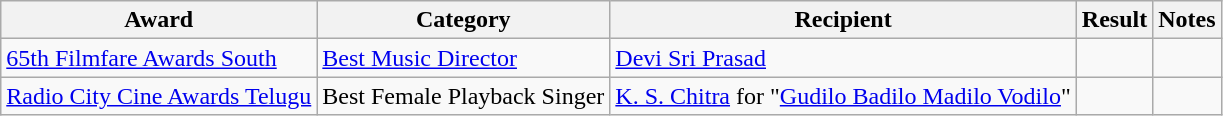<table class="wikitable">
<tr>
<th>Award</th>
<th>Category</th>
<th>Recipient</th>
<th>Result</th>
<th>Notes</th>
</tr>
<tr>
<td><a href='#'>65th Filmfare Awards South</a></td>
<td><a href='#'>Best Music Director</a></td>
<td><a href='#'>Devi Sri Prasad</a></td>
<td></td>
<td></td>
</tr>
<tr>
<td><a href='#'>Radio City Cine Awards Telugu</a></td>
<td>Best Female Playback Singer</td>
<td><a href='#'>K. S. Chitra</a> for "<a href='#'>Gudilo Badilo Madilo Vodilo</a>"</td>
<td></td>
<td></td>
</tr>
</table>
